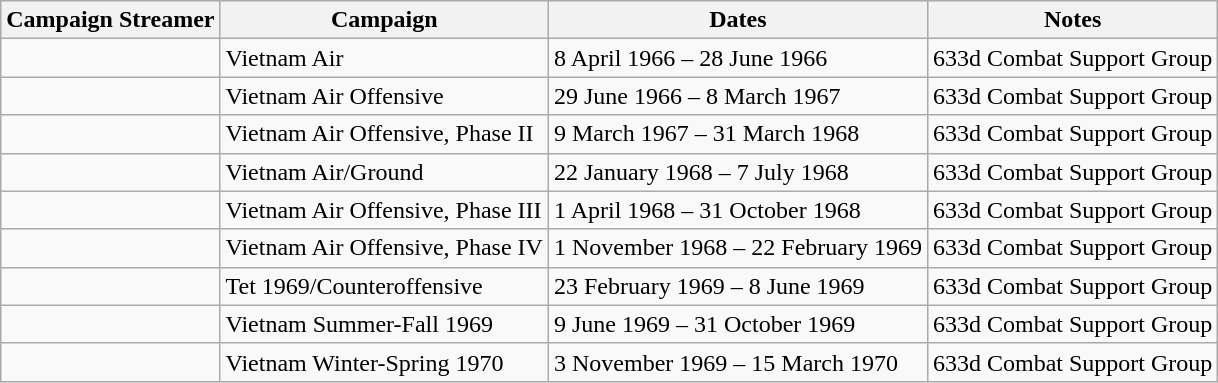<table class="wikitable">
<tr style="background:#efefef;">
<th>Campaign Streamer</th>
<th>Campaign</th>
<th>Dates</th>
<th>Notes</th>
</tr>
<tr>
<td></td>
<td>Vietnam Air</td>
<td>8 April 1966 – 28 June 1966</td>
<td>633d Combat Support Group</td>
</tr>
<tr>
<td></td>
<td>Vietnam Air Offensive</td>
<td>29 June 1966 – 8 March 1967</td>
<td>633d Combat Support Group</td>
</tr>
<tr>
<td></td>
<td>Vietnam Air Offensive, Phase II</td>
<td>9 March 1967 – 31 March 1968</td>
<td>633d Combat Support Group</td>
</tr>
<tr>
<td></td>
<td>Vietnam Air/Ground</td>
<td>22 January 1968 – 7 July 1968</td>
<td>633d Combat Support Group</td>
</tr>
<tr>
<td></td>
<td>Vietnam Air Offensive, Phase III</td>
<td>1 April 1968 – 31 October 1968</td>
<td>633d Combat Support Group</td>
</tr>
<tr>
<td></td>
<td>Vietnam Air Offensive, Phase IV</td>
<td>1 November 1968 – 22 February 1969</td>
<td>633d Combat Support Group</td>
</tr>
<tr>
<td></td>
<td>Tet 1969/Counteroffensive</td>
<td>23 February 1969 – 8 June 1969</td>
<td>633d Combat Support Group</td>
</tr>
<tr>
<td></td>
<td>Vietnam Summer-Fall 1969</td>
<td>9 June 1969 – 31 October 1969</td>
<td>633d Combat Support Group</td>
</tr>
<tr>
<td></td>
<td>Vietnam Winter-Spring 1970</td>
<td>3 November 1969 – 15 March 1970</td>
<td>633d Combat Support Group</td>
</tr>
</table>
